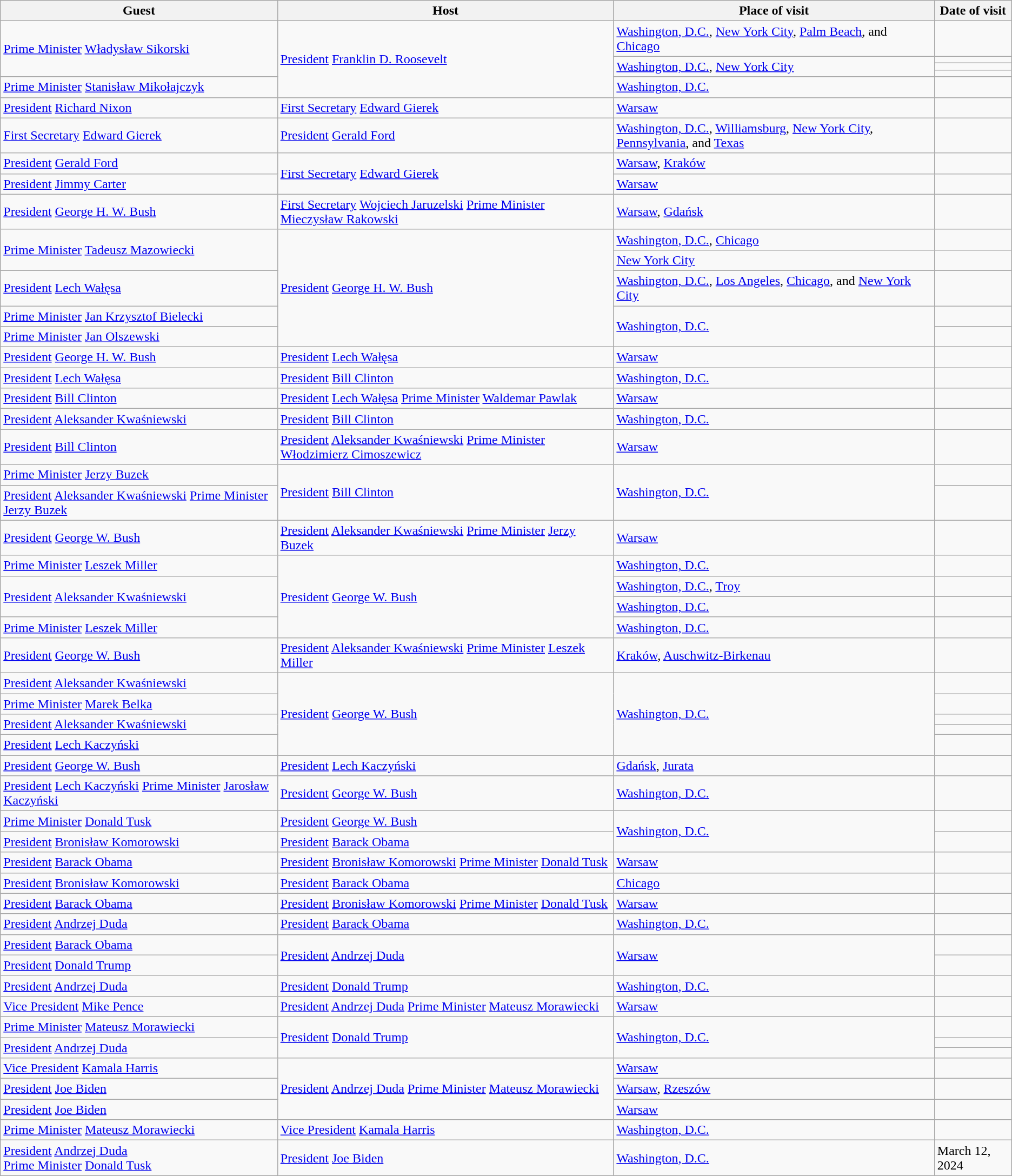<table class="wikitable">
<tr>
<th>Guest</th>
<th>Host</th>
<th>Place of visit</th>
<th>Date of visit</th>
</tr>
<tr>
<td rowspan=4> <a href='#'>Prime Minister</a> <a href='#'>Władysław Sikorski</a></td>
<td rowspan=5> <a href='#'>President</a> <a href='#'>Franklin D. Roosevelt</a></td>
<td><a href='#'>Washington, D.C.</a>, <a href='#'>New York City</a>, <a href='#'>Palm Beach</a>, and <a href='#'>Chicago</a></td>
<td></td>
</tr>
<tr>
<td rowspan=3><a href='#'>Washington, D.C.</a>, <a href='#'>New York City</a></td>
<td></td>
</tr>
<tr>
<td></td>
</tr>
<tr>
<td></td>
</tr>
<tr>
<td> <a href='#'>Prime Minister</a> <a href='#'>Stanisław Mikołajczyk</a></td>
<td><a href='#'>Washington, D.C.</a></td>
<td></td>
</tr>
<tr>
<td> <a href='#'>President</a> <a href='#'>Richard Nixon</a></td>
<td> <a href='#'>First Secretary</a> <a href='#'>Edward Gierek</a></td>
<td><a href='#'>Warsaw</a></td>
<td></td>
</tr>
<tr>
<td> <a href='#'>First Secretary</a> <a href='#'>Edward Gierek</a></td>
<td> <a href='#'>President</a> <a href='#'>Gerald Ford</a></td>
<td><a href='#'>Washington, D.C.</a>, <a href='#'>Williamsburg</a>, <a href='#'>New York City</a>, <a href='#'>Pennsylvania</a>, and <a href='#'>Texas</a></td>
<td></td>
</tr>
<tr>
<td> <a href='#'>President</a> <a href='#'>Gerald Ford</a></td>
<td rowspan=2> <a href='#'>First Secretary</a> <a href='#'>Edward Gierek</a></td>
<td><a href='#'>Warsaw</a>, <a href='#'>Kraków</a></td>
<td></td>
</tr>
<tr>
<td> <a href='#'>President</a> <a href='#'>Jimmy Carter</a></td>
<td><a href='#'>Warsaw</a></td>
<td></td>
</tr>
<tr>
<td> <a href='#'>President</a> <a href='#'>George H. W. Bush</a></td>
<td> <a href='#'>First Secretary</a> <a href='#'>Wojciech Jaruzelski</a> <a href='#'>Prime Minister</a> <a href='#'>Mieczysław Rakowski</a></td>
<td><a href='#'>Warsaw</a>, <a href='#'>Gdańsk</a></td>
<td></td>
</tr>
<tr>
<td rowspan=2> <a href='#'>Prime Minister</a> <a href='#'>Tadeusz Mazowiecki</a></td>
<td rowspan=5> <a href='#'>President</a> <a href='#'>George H. W. Bush</a></td>
<td><a href='#'>Washington, D.C.</a>, <a href='#'>Chicago</a></td>
<td></td>
</tr>
<tr>
<td><a href='#'>New York City</a></td>
<td></td>
</tr>
<tr>
<td> <a href='#'>President</a> <a href='#'>Lech Wałęsa</a></td>
<td><a href='#'>Washington, D.C.</a>, <a href='#'>Los Angeles</a>, <a href='#'>Chicago</a>, and <a href='#'>New York City</a></td>
<td></td>
</tr>
<tr>
<td> <a href='#'>Prime Minister</a> <a href='#'>Jan Krzysztof Bielecki</a></td>
<td rowspan=2><a href='#'>Washington, D.C.</a></td>
<td></td>
</tr>
<tr>
<td> <a href='#'>Prime Minister</a> <a href='#'>Jan Olszewski</a></td>
<td></td>
</tr>
<tr>
<td> <a href='#'>President</a> <a href='#'>George H. W. Bush</a></td>
<td> <a href='#'>President</a> <a href='#'>Lech Wałęsa</a></td>
<td><a href='#'>Warsaw</a></td>
<td></td>
</tr>
<tr>
<td> <a href='#'>President</a> <a href='#'>Lech Wałęsa</a></td>
<td> <a href='#'>President</a> <a href='#'>Bill Clinton</a></td>
<td><a href='#'>Washington, D.C.</a></td>
<td></td>
</tr>
<tr>
<td> <a href='#'>President</a> <a href='#'>Bill Clinton</a></td>
<td> <a href='#'>President</a> <a href='#'>Lech Wałęsa</a> <a href='#'>Prime Minister</a> <a href='#'>Waldemar Pawlak</a></td>
<td><a href='#'>Warsaw</a></td>
<td></td>
</tr>
<tr>
<td> <a href='#'>President</a> <a href='#'>Aleksander Kwaśniewski</a></td>
<td> <a href='#'>President</a> <a href='#'>Bill Clinton</a></td>
<td><a href='#'>Washington, D.C.</a></td>
<td></td>
</tr>
<tr>
<td> <a href='#'>President</a> <a href='#'>Bill Clinton</a></td>
<td> <a href='#'>President</a> <a href='#'>Aleksander Kwaśniewski</a> <a href='#'>Prime Minister</a> <a href='#'>Włodzimierz Cimoszewicz</a></td>
<td><a href='#'>Warsaw</a></td>
<td></td>
</tr>
<tr>
<td> <a href='#'>Prime Minister</a> <a href='#'>Jerzy Buzek</a></td>
<td rowspan=2> <a href='#'>President</a> <a href='#'>Bill Clinton</a></td>
<td rowspan=2><a href='#'>Washington, D.C.</a></td>
<td></td>
</tr>
<tr>
<td> <a href='#'>President</a> <a href='#'>Aleksander Kwaśniewski</a> <a href='#'>Prime Minister</a> <a href='#'>Jerzy Buzek</a></td>
<td></td>
</tr>
<tr>
<td> <a href='#'>President</a> <a href='#'>George W. Bush</a></td>
<td> <a href='#'>President</a> <a href='#'>Aleksander Kwaśniewski</a> <a href='#'>Prime Minister</a> <a href='#'>Jerzy Buzek</a></td>
<td><a href='#'>Warsaw</a></td>
<td></td>
</tr>
<tr>
<td> <a href='#'>Prime Minister</a> <a href='#'>Leszek Miller</a></td>
<td rowspan=4> <a href='#'>President</a> <a href='#'>George W. Bush</a></td>
<td><a href='#'>Washington, D.C.</a></td>
<td></td>
</tr>
<tr>
<td rowspan=2> <a href='#'>President</a> <a href='#'>Aleksander Kwaśniewski</a></td>
<td><a href='#'>Washington, D.C.</a>, <a href='#'>Troy</a></td>
<td></td>
</tr>
<tr>
<td><a href='#'>Washington, D.C.</a></td>
<td></td>
</tr>
<tr>
<td> <a href='#'>Prime Minister</a> <a href='#'>Leszek Miller</a></td>
<td><a href='#'>Washington, D.C.</a></td>
<td></td>
</tr>
<tr>
<td> <a href='#'>President</a> <a href='#'>George W. Bush</a></td>
<td> <a href='#'>President</a> <a href='#'>Aleksander Kwaśniewski</a> <a href='#'>Prime Minister</a> <a href='#'>Leszek Miller</a></td>
<td><a href='#'>Kraków</a>, <a href='#'>Auschwitz-Birkenau</a></td>
<td></td>
</tr>
<tr>
<td> <a href='#'>President</a> <a href='#'>Aleksander Kwaśniewski</a></td>
<td rowspan=5> <a href='#'>President</a> <a href='#'>George W. Bush</a></td>
<td rowspan=5><a href='#'>Washington, D.C.</a></td>
<td></td>
</tr>
<tr>
<td> <a href='#'>Prime Minister</a> <a href='#'>Marek Belka</a></td>
<td></td>
</tr>
<tr>
<td rowspan=2> <a href='#'>President</a> <a href='#'>Aleksander Kwaśniewski</a></td>
<td></td>
</tr>
<tr>
<td></td>
</tr>
<tr>
<td> <a href='#'>President</a> <a href='#'>Lech Kaczyński</a></td>
<td></td>
</tr>
<tr>
<td> <a href='#'>President</a> <a href='#'>George W. Bush</a></td>
<td> <a href='#'>President</a> <a href='#'>Lech Kaczyński</a></td>
<td><a href='#'>Gdańsk</a>, <a href='#'>Jurata</a></td>
<td></td>
</tr>
<tr>
<td> <a href='#'>President</a> <a href='#'>Lech Kaczyński</a> <a href='#'>Prime Minister</a> <a href='#'>Jarosław Kaczyński</a></td>
<td> <a href='#'>President</a> <a href='#'>George W. Bush</a></td>
<td><a href='#'>Washington, D.C.</a></td>
<td></td>
</tr>
<tr>
<td> <a href='#'>Prime Minister</a> <a href='#'>Donald Tusk</a></td>
<td> <a href='#'>President</a> <a href='#'>George W. Bush</a></td>
<td rowspan=2><a href='#'>Washington, D.C.</a></td>
<td></td>
</tr>
<tr>
<td> <a href='#'>President</a> <a href='#'>Bronisław Komorowski</a></td>
<td> <a href='#'>President</a> <a href='#'>Barack Obama</a></td>
<td></td>
</tr>
<tr>
<td> <a href='#'>President</a> <a href='#'>Barack Obama</a></td>
<td> <a href='#'>President</a> <a href='#'>Bronisław Komorowski</a> <a href='#'>Prime Minister</a> <a href='#'>Donald Tusk</a></td>
<td><a href='#'>Warsaw</a></td>
<td></td>
</tr>
<tr>
<td> <a href='#'>President</a> <a href='#'>Bronisław Komorowski</a></td>
<td> <a href='#'>President</a> <a href='#'>Barack Obama</a></td>
<td><a href='#'>Chicago</a></td>
<td></td>
</tr>
<tr>
<td> <a href='#'>President</a> <a href='#'>Barack Obama</a></td>
<td> <a href='#'>President</a> <a href='#'>Bronisław Komorowski</a> <a href='#'>Prime Minister</a> <a href='#'>Donald Tusk</a></td>
<td><a href='#'>Warsaw</a></td>
<td></td>
</tr>
<tr>
<td> <a href='#'>President</a> <a href='#'>Andrzej Duda</a></td>
<td> <a href='#'>President</a> <a href='#'>Barack Obama</a></td>
<td><a href='#'>Washington, D.C.</a></td>
<td></td>
</tr>
<tr>
<td> <a href='#'>President</a> <a href='#'>Barack Obama</a></td>
<td rowspan=2> <a href='#'>President</a> <a href='#'>Andrzej Duda</a></td>
<td rowspan=2><a href='#'>Warsaw</a></td>
<td></td>
</tr>
<tr>
<td> <a href='#'>President</a> <a href='#'>Donald Trump</a></td>
<td></td>
</tr>
<tr>
<td> <a href='#'>President</a> <a href='#'>Andrzej Duda</a></td>
<td> <a href='#'>President</a> <a href='#'>Donald Trump</a></td>
<td><a href='#'>Washington, D.C.</a></td>
<td></td>
</tr>
<tr>
<td> <a href='#'>Vice President</a> <a href='#'>Mike Pence</a></td>
<td> <a href='#'>President</a> <a href='#'>Andrzej Duda</a> <a href='#'>Prime Minister</a> <a href='#'>Mateusz Morawiecki</a></td>
<td><a href='#'>Warsaw</a></td>
<td></td>
</tr>
<tr>
<td> <a href='#'>Prime Minister</a> <a href='#'>Mateusz Morawiecki</a></td>
<td rowspan=3> <a href='#'>President</a> <a href='#'>Donald Trump</a></td>
<td rowspan=3><a href='#'>Washington, D.C.</a></td>
<td></td>
</tr>
<tr>
<td rowspan=2> <a href='#'>President</a> <a href='#'>Andrzej Duda</a></td>
<td></td>
</tr>
<tr>
<td></td>
</tr>
<tr>
<td> <a href='#'>Vice President</a> <a href='#'>Kamala Harris</a></td>
<td rowspan="3"> <a href='#'>President</a> <a href='#'>Andrzej Duda</a> <a href='#'>Prime Minister</a> <a href='#'>Mateusz Morawiecki</a></td>
<td><a href='#'>Warsaw</a></td>
<td></td>
</tr>
<tr>
<td> <a href='#'>President</a> <a href='#'>Joe Biden</a></td>
<td><a href='#'>Warsaw</a>, <a href='#'>Rzeszów</a></td>
<td></td>
</tr>
<tr>
<td> <a href='#'>President</a> <a href='#'>Joe Biden</a></td>
<td><a href='#'>Warsaw</a></td>
<td></td>
</tr>
<tr>
<td> <a href='#'>Prime Minister</a> <a href='#'>Mateusz Morawiecki</a></td>
<td> <a href='#'>Vice President</a> <a href='#'>Kamala Harris</a></td>
<td><a href='#'>Washington, D.C.</a></td>
<td></td>
</tr>
<tr>
<td> <a href='#'>President</a> <a href='#'>Andrzej Duda</a><br> <a href='#'>Prime Minister</a> <a href='#'>Donald Tusk</a></td>
<td> <a href='#'>President</a> <a href='#'>Joe Biden</a></td>
<td><a href='#'>Washington, D.C.</a></td>
<td>March 12, 2024</td>
</tr>
</table>
